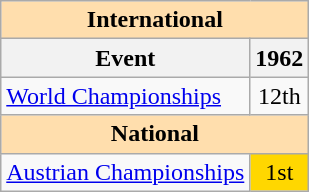<table class="wikitable" style="text-align:center">
<tr>
<th style="background-color: #ffdead; " colspan=2 align=center>International</th>
</tr>
<tr>
<th>Event</th>
<th>1962</th>
</tr>
<tr>
<td align=left><a href='#'>World Championships</a></td>
<td>12th</td>
</tr>
<tr>
<th style="background-color: #ffdead; " colspan=2 align=center>National</th>
</tr>
<tr>
<td align=left><a href='#'>Austrian Championships</a></td>
<td bgcolor=gold>1st</td>
</tr>
</table>
